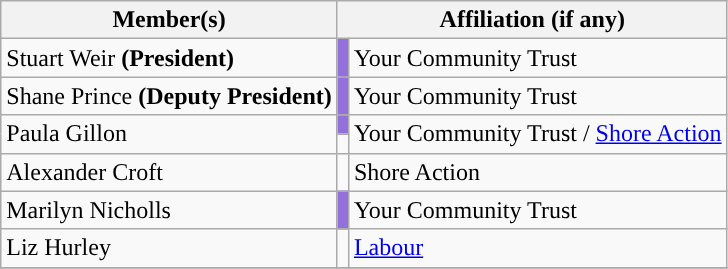<table class="wikitable">
<tr>
<th>Member(s)</th>
<th colspan="2">Affiliation (if any)</th>
</tr>
<tr>
<td>Stuart Weir <strong>(President)</strong></td>
<td bgcolor="mediumpurple"></td>
<td>Your Community Trust</td>
</tr>
<tr>
<td>Shane Prince <strong>(Deputy President)</strong></td>
<td bgcolor="mediumpurple"></td>
<td>Your Community Trust</td>
</tr>
<tr>
<td rowspan=2>Paula Gillon</td>
<td bgcolor="mediumpurple"></td>
<td rowspan=2>Your Community Trust / <a href='#'>Shore Action</a></td>
</tr>
<tr>
<td></td>
</tr>
<tr>
<td>Alexander Croft</td>
<td></td>
<td>Shore Action</td>
</tr>
<tr>
<td>Marilyn Nicholls</td>
<td bgcolor="mediumpurple"></td>
<td>Your Community Trust</td>
</tr>
<tr>
<td>Liz Hurley</td>
<td></td>
<td><a href='#'>Labour</a></td>
</tr>
<tr>
</tr>
</table>
